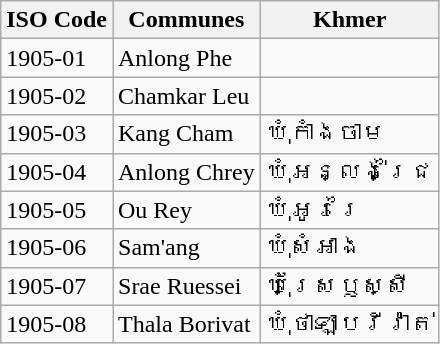<table class="wikitable">
<tr>
<th>ISO Code</th>
<th>Communes</th>
<th>Khmer</th>
</tr>
<tr>
<td>1905-01</td>
<td>Anlong Phe</td>
<td></td>
</tr>
<tr>
<td>1905-02</td>
<td>Chamkar Leu</td>
<td></td>
</tr>
<tr>
<td>1905-03</td>
<td>Kang Cham</td>
<td>ឃុំកាំងចាម</td>
</tr>
<tr>
<td>1905-04</td>
<td>Anlong Chrey</td>
<td>ឃុំអន្លង់ជ្រៃ</td>
</tr>
<tr>
<td>1905-05</td>
<td>Ou Rey</td>
<td>ឃុំអូររៃ</td>
</tr>
<tr>
<td>1905-06</td>
<td>Sam'ang</td>
<td>ឃុំសំអាង</td>
</tr>
<tr>
<td>1905-07</td>
<td>Srae Ruessei</td>
<td>ឃុំស្រែឫស្សី</td>
</tr>
<tr>
<td>1905-08</td>
<td>Thala Borivat</td>
<td>ឃុំថាឡាបរីវ៉ាត់</td>
</tr>
</table>
